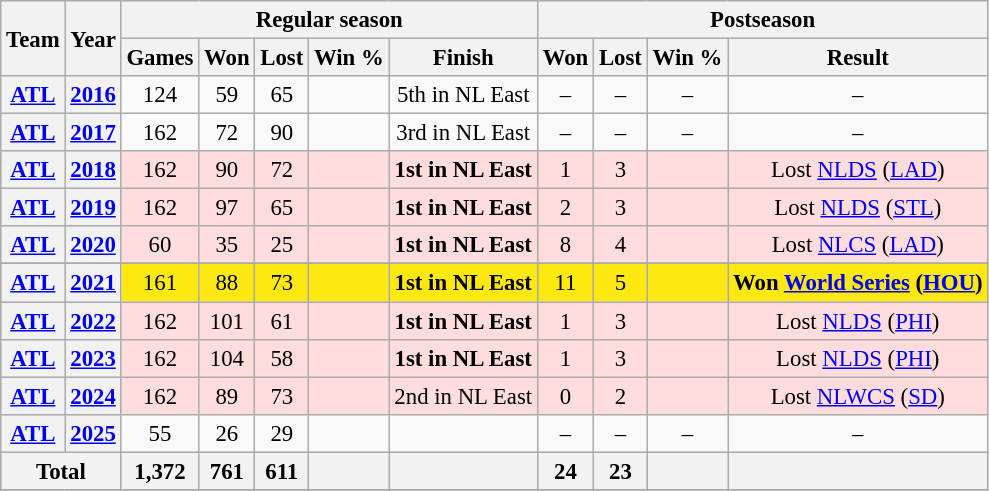<table class="wikitable" style="font-size: 95%; text-align:center;">
<tr>
<th rowspan="2">Team</th>
<th rowspan="2">Year</th>
<th colspan="5">Regular season</th>
<th colspan="4">Postseason</th>
</tr>
<tr>
<th>Games</th>
<th>Won</th>
<th>Lost</th>
<th>Win %</th>
<th>Finish</th>
<th>Won</th>
<th>Lost</th>
<th>Win %</th>
<th>Result</th>
</tr>
<tr>
<th><a href='#'>ATL</a></th>
<th><a href='#'>2016</a></th>
<td>124</td>
<td>59</td>
<td>65</td>
<td></td>
<td>5th in NL East</td>
<td>–</td>
<td>–</td>
<td>–</td>
<td>–</td>
</tr>
<tr>
<th><a href='#'>ATL</a></th>
<th><a href='#'>2017</a></th>
<td>162</td>
<td>72</td>
<td>90</td>
<td></td>
<td>3rd in NL East</td>
<td>–</td>
<td>–</td>
<td>–</td>
<td>–</td>
</tr>
<tr ! style="background:#fdd;">
<th><a href='#'>ATL</a></th>
<th><a href='#'>2018</a></th>
<td>162</td>
<td>90</td>
<td>72</td>
<td></td>
<td><strong>1st in NL East</strong></td>
<td>1</td>
<td>3</td>
<td></td>
<td>Lost <a href='#'>NLDS</a> (<a href='#'>LAD</a>)</td>
</tr>
<tr ! style="background:#fdd;">
<th><a href='#'>ATL</a></th>
<th><a href='#'>2019</a></th>
<td>162</td>
<td>97</td>
<td>65</td>
<td></td>
<td><strong>1st in NL East</strong></td>
<td>2</td>
<td>3</td>
<td></td>
<td>Lost <a href='#'>NLDS</a> (<a href='#'>STL</a>)</td>
</tr>
<tr ! style="background:#fdd;">
<th><a href='#'>ATL</a></th>
<th><a href='#'>2020</a></th>
<td>60</td>
<td>35</td>
<td>25</td>
<td></td>
<td><strong>1st in NL East</strong></td>
<td>8</td>
<td>4</td>
<td></td>
<td>Lost <a href='#'>NLCS</a> (<a href='#'>LAD</a>)</td>
</tr>
<tr>
</tr>
<tr ! style="background:#FDE910;">
<th><a href='#'>ATL</a></th>
<th><a href='#'>2021</a></th>
<td>161</td>
<td>88</td>
<td>73</td>
<td></td>
<td><strong>1st in NL East</strong></td>
<td>11</td>
<td>5</td>
<td></td>
<td><strong>Won <a href='#'>World Series</a> (<a href='#'>HOU</a>)</strong></td>
</tr>
<tr ! style="background:#fdd;">
<th><a href='#'>ATL</a></th>
<th><a href='#'>2022</a></th>
<td>162</td>
<td>101</td>
<td>61</td>
<td></td>
<td><strong>1st in NL East</strong></td>
<td>1</td>
<td>3</td>
<td></td>
<td>Lost <a href='#'>NLDS</a> (<a href='#'>PHI</a>)</td>
</tr>
<tr ! style="background:#fdd;">
<th><a href='#'>ATL</a></th>
<th><a href='#'>2023</a></th>
<td>162</td>
<td>104</td>
<td>58</td>
<td></td>
<td><strong>1st in NL East</strong></td>
<td>1</td>
<td>3</td>
<td></td>
<td>Lost <a href='#'>NLDS</a> (<a href='#'>PHI</a>)</td>
</tr>
<tr - style="background:#fdd;" !>
<th><a href='#'>ATL</a></th>
<th><a href='#'>2024</a></th>
<td>162</td>
<td>89</td>
<td>73</td>
<td></td>
<td>2nd in NL East</td>
<td>0</td>
<td>2</td>
<td></td>
<td>Lost <a href='#'>NLWCS</a> (<a href='#'>SD</a>)</td>
</tr>
<tr>
<th><a href='#'>ATL</a></th>
<th><a href='#'>2025</a></th>
<td>55</td>
<td>26</td>
<td>29</td>
<td></td>
<td></td>
<td>–</td>
<td>–</td>
<td>–</td>
<td>–</td>
</tr>
<tr ! style="background:#fdd;">
<th colspan="2">Total </th>
<th>1,372</th>
<th>761</th>
<th>611</th>
<th></th>
<th></th>
<th>24</th>
<th>23</th>
<th></th>
<th></th>
</tr>
<tr>
</tr>
</table>
